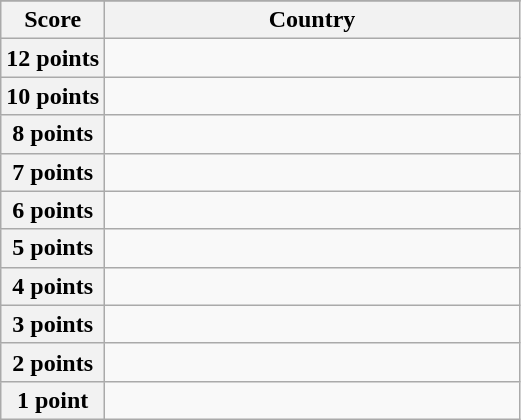<table class="wikitable">
<tr>
</tr>
<tr>
<th scope="col" width="20%">Score</th>
<th scope="col">Country</th>
</tr>
<tr>
<th scope="row">12 points</th>
<td></td>
</tr>
<tr>
<th scope="row">10 points</th>
<td></td>
</tr>
<tr>
<th scope="row">8 points</th>
<td></td>
</tr>
<tr>
<th scope="row">7 points</th>
<td></td>
</tr>
<tr>
<th scope="row">6 points</th>
<td></td>
</tr>
<tr>
<th scope="row">5 points</th>
<td></td>
</tr>
<tr>
<th scope="row">4 points</th>
<td></td>
</tr>
<tr>
<th scope="row">3 points</th>
<td></td>
</tr>
<tr>
<th scope="row">2 points</th>
<td></td>
</tr>
<tr>
<th scope="row">1 point</th>
<td></td>
</tr>
</table>
